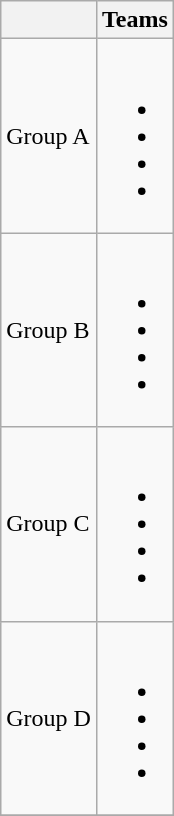<table class="wikitable">
<tr>
<th></th>
<th>Teams</th>
</tr>
<tr>
<td>Group A</td>
<td><br><ul><li></li><li></li><li></li><li></li></ul></td>
</tr>
<tr>
<td>Group B</td>
<td><br><ul><li></li><li></li><li></li><li></li></ul></td>
</tr>
<tr>
<td>Group C</td>
<td><br><ul><li></li><li></li><li></li><li></li></ul></td>
</tr>
<tr>
<td>Group D</td>
<td><br><ul><li></li><li></li><li></li><li></li></ul></td>
</tr>
<tr>
</tr>
</table>
